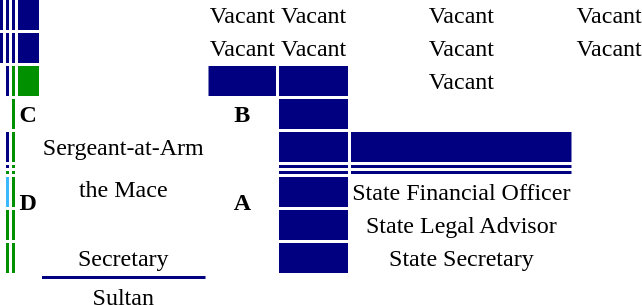<table style="font-size:100%; text-align:center;">
<tr>
<td style="background-color:#000080;"></td>
<td style="background-color:#000080;"></td>
<td style="background-color:#000080;"></td>
<td style="background-color:#000080;"></td>
<td></td>
<td>Vacant</td>
<td>Vacant</td>
<td>Vacant</td>
<td>Vacant</td>
</tr>
<tr>
<td style="background-color:#000080;"></td>
<td style="background-color:#000080;"></td>
<td style="background-color:#000080;"></td>
<td style="background-color:#000080;"></td>
<td></td>
<td>Vacant</td>
<td>Vacant</td>
<td>Vacant</td>
<td>Vacant</td>
</tr>
<tr>
<td></td>
<td style="background-color:#000080;"></td>
<td style="background-color:#009000;"></td>
<td style="background-color:#009000;"></td>
<td></td>
<td style="background-color:#000080;"></td>
<td style="background-color:#000080;"></td>
<td>Vacant</td>
<td></td>
</tr>
<tr>
<td></td>
<td></td>
<td style="background-color:#009000;"></td>
<td><strong>C</strong></td>
<td></td>
<td><strong>B</strong></td>
<td style="background-color:#000080;"></td>
<td></td>
<td></td>
</tr>
<tr>
<td></td>
<td style="background-color:#000080;"></td>
<td style="background-color:#009000;"></td>
<td rowspan=6><strong>D</strong></td>
<td>Sergeant-at-Arm</td>
<td rowspan=6><strong>A</strong></td>
<td style="background-color:#000080;"></td>
<td style="background-color:#000080;"></td>
<td></td>
</tr>
<tr>
<td></td>
<td style="background-color:#000080;"></td>
<td style="background-color:#009000;"></td>
<td></td>
<td style="background-color:#000080;"></td>
<td style="background-color:#000080;"></td>
<td></td>
</tr>
<tr>
<td></td>
<td style="background-color:#009000;"></td>
<td style="background-color:#009000;"></td>
<td rowspan=2>the Mace</td>
<td style="background-color:#000080;"></td>
<td style="background-color:#000080;"></td>
<td></td>
</tr>
<tr>
<td></td>
<td bgcolor=#3BB9FF></td>
<td style="background-color:#009000;"></td>
<td bgcolor=#000080></td>
<td>State Financial Officer</td>
<td></td>
</tr>
<tr>
<td></td>
<td style="background-color:#009000;"></td>
<td style="background-color:#009000;"></td>
<td></td>
<td style="background-color:#000080;"></td>
<td>State Legal Advisor</td>
<td></td>
</tr>
<tr>
<td></td>
<td style="background-color:#009000;"></td>
<td style="background-color:#009000;"></td>
<td>Secretary</td>
<td style="background-color:#000080;"></td>
<td>State Secretary</td>
<td></td>
</tr>
<tr>
<td></td>
<td></td>
<td></td>
<td></td>
<td bgcolor=#000080></td>
<td></td>
<td></td>
<td></td>
<td></td>
</tr>
<tr>
<td></td>
<td></td>
<td></td>
<td></td>
<td>Sultan</td>
<td></td>
<td></td>
<td></td>
<td></td>
</tr>
</table>
